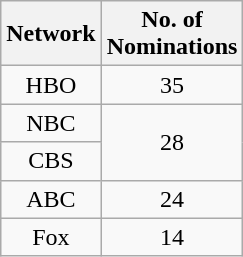<table class="wikitable">
<tr>
<th>Network</th>
<th>No. of<br>Nominations</th>
</tr>
<tr style="text-align:center">
<td>HBO</td>
<td>35</td>
</tr>
<tr style="text-align:center">
<td>NBC</td>
<td rowspan="2">28</td>
</tr>
<tr style="text-align:center">
<td>CBS</td>
</tr>
<tr style="text-align:center">
<td>ABC</td>
<td>24</td>
</tr>
<tr style="text-align:center">
<td>Fox</td>
<td>14</td>
</tr>
</table>
